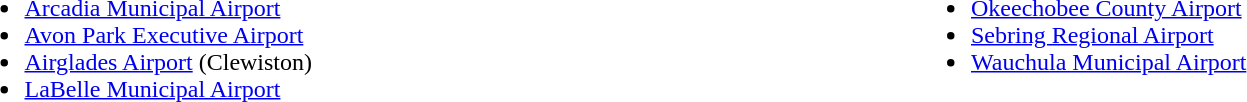<table width="100%" style="clear:both">
<tr>
<td style="width:50%; vertical-align:top"><br><ul><li><a href='#'>Arcadia Municipal Airport</a></li><li><a href='#'>Avon Park Executive Airport</a></li><li><a href='#'>Airglades Airport</a> (Clewiston)</li><li><a href='#'>LaBelle Municipal Airport</a></li></ul></td>
<td style="width:50%; vertical-align:top"><br><ul><li><a href='#'>Okeechobee County Airport</a></li><li><a href='#'>Sebring Regional Airport</a></li><li><a href='#'>Wauchula Municipal Airport</a></li></ul></td>
</tr>
</table>
